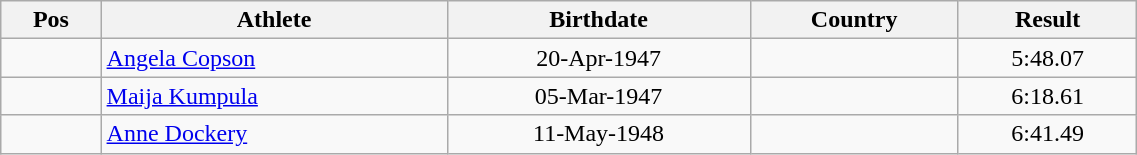<table class="wikitable"  style="text-align:center; width:60%;">
<tr>
<th>Pos</th>
<th>Athlete</th>
<th>Birthdate</th>
<th>Country</th>
<th>Result</th>
</tr>
<tr>
<td align=center></td>
<td align=left><a href='#'>Angela Copson</a></td>
<td>20-Apr-1947</td>
<td align=left></td>
<td>5:48.07</td>
</tr>
<tr>
<td align=center></td>
<td align=left><a href='#'>Maija Kumpula</a></td>
<td>05-Mar-1947</td>
<td align=left></td>
<td>6:18.61</td>
</tr>
<tr>
<td align=center></td>
<td align=left><a href='#'>Anne Dockery</a></td>
<td>11-May-1948</td>
<td align=left></td>
<td>6:41.49</td>
</tr>
</table>
